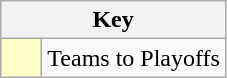<table class="wikitable" style="text-align: center;">
<tr>
<th colspan=2>Key</th>
</tr>
<tr>
<td style="background:#ffc; width:20px;"></td>
<td align=left>Teams to Playoffs</td>
</tr>
</table>
